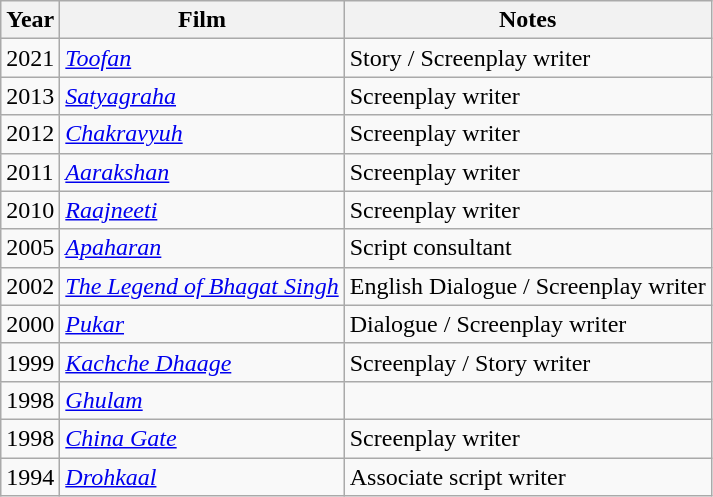<table class="wikitable">
<tr>
<th>Year</th>
<th>Film</th>
<th>Notes</th>
</tr>
<tr>
<td>2021</td>
<td><em><a href='#'>Toofan</a></em></td>
<td>Story / Screenplay writer</td>
</tr>
<tr>
<td>2013</td>
<td><em><a href='#'>Satyagraha</a></em></td>
<td>Screenplay writer</td>
</tr>
<tr>
<td>2012</td>
<td><em><a href='#'>Chakravyuh</a></em></td>
<td>Screenplay writer</td>
</tr>
<tr>
<td>2011</td>
<td><em><a href='#'>Aarakshan</a></em></td>
<td>Screenplay writer</td>
</tr>
<tr>
<td>2010</td>
<td><em><a href='#'>Raajneeti</a></em></td>
<td>Screenplay writer</td>
</tr>
<tr>
<td>2005</td>
<td><em><a href='#'>Apaharan</a></em></td>
<td>Script consultant</td>
</tr>
<tr>
<td>2002</td>
<td><em><a href='#'>The Legend of Bhagat Singh</a></em></td>
<td>English Dialogue / Screenplay writer</td>
</tr>
<tr>
<td>2000</td>
<td><em><a href='#'>Pukar</a></em></td>
<td>Dialogue / Screenplay writer</td>
</tr>
<tr>
<td>1999</td>
<td><em><a href='#'>Kachche Dhaage</a></em></td>
<td>Screenplay / Story writer</td>
</tr>
<tr>
<td>1998</td>
<td><em><a href='#'>Ghulam</a></em></td>
<td></td>
</tr>
<tr>
<td>1998</td>
<td><em><a href='#'>China Gate</a></em></td>
<td>Screenplay writer</td>
</tr>
<tr>
<td>1994</td>
<td><em><a href='#'>Drohkaal</a></em></td>
<td>Associate script writer</td>
</tr>
</table>
